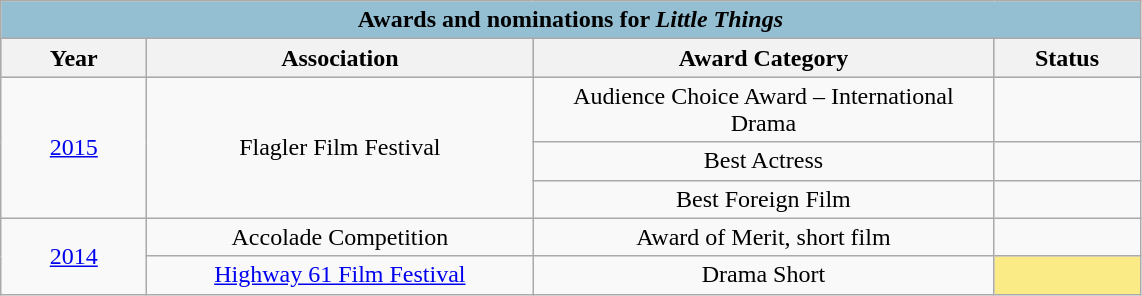<table class="wikitable" style="text-align: center">
<tr style="background:#94bfd3;">
<td colspan="4" style="text-align:center;"><strong>Awards and nominations for <em>Little Things<strong><em></td>
</tr>
<tr style="background:#94bfd3;">
<th width="90"></strong>Year<strong></th>
<th style="width:250px;"></strong>Association<strong></th>
<th style="width:300px;"></strong>Award Category<strong></th>
<th width="90"></strong>Status<strong></th>
</tr>
<tr>
<td rowspan=3><a href='#'>2015</a></td>
<td rowspan="3">Flagler Film Festival</td>
<td>Audience Choice Award – International Drama</td>
<td></td>
</tr>
<tr>
<td>Best Actress</td>
<td></td>
</tr>
<tr>
<td>Best Foreign Film</td>
<td></td>
</tr>
<tr>
<td rowspan=2><a href='#'>2014</a></td>
<td>Accolade Competition</td>
<td>Award of Merit, short film</td>
<td></td>
</tr>
<tr>
<td><a href='#'>Highway 61 Film Festival</a></td>
<td>Drama Short</td>
<td style="text-align:center; background:#faeb86;"></td>
</tr>
</table>
